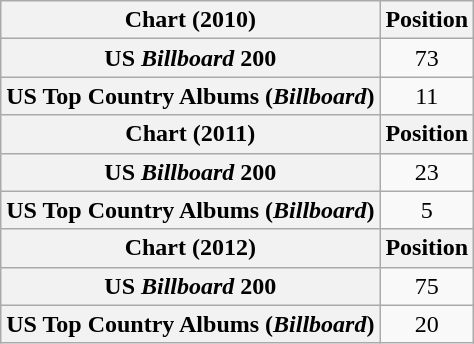<table class="wikitable plainrowheaders" style="text-align:center">
<tr>
<th scope="col">Chart (2010)</th>
<th scope="col">Position</th>
</tr>
<tr>
<th scope="row">US <em>Billboard</em> 200</th>
<td>73</td>
</tr>
<tr>
<th scope="row">US Top Country Albums (<em>Billboard</em>)</th>
<td>11</td>
</tr>
<tr>
<th scope="col">Chart (2011)</th>
<th scope="col">Position</th>
</tr>
<tr>
<th scope="row">US <em>Billboard</em> 200</th>
<td>23</td>
</tr>
<tr>
<th scope="row">US Top Country Albums (<em>Billboard</em>)</th>
<td>5</td>
</tr>
<tr>
<th scope="col">Chart (2012)</th>
<th scope="col">Position</th>
</tr>
<tr>
<th scope="row">US <em>Billboard</em> 200</th>
<td>75</td>
</tr>
<tr>
<th scope="row">US Top Country Albums (<em>Billboard</em>)</th>
<td>20</td>
</tr>
</table>
